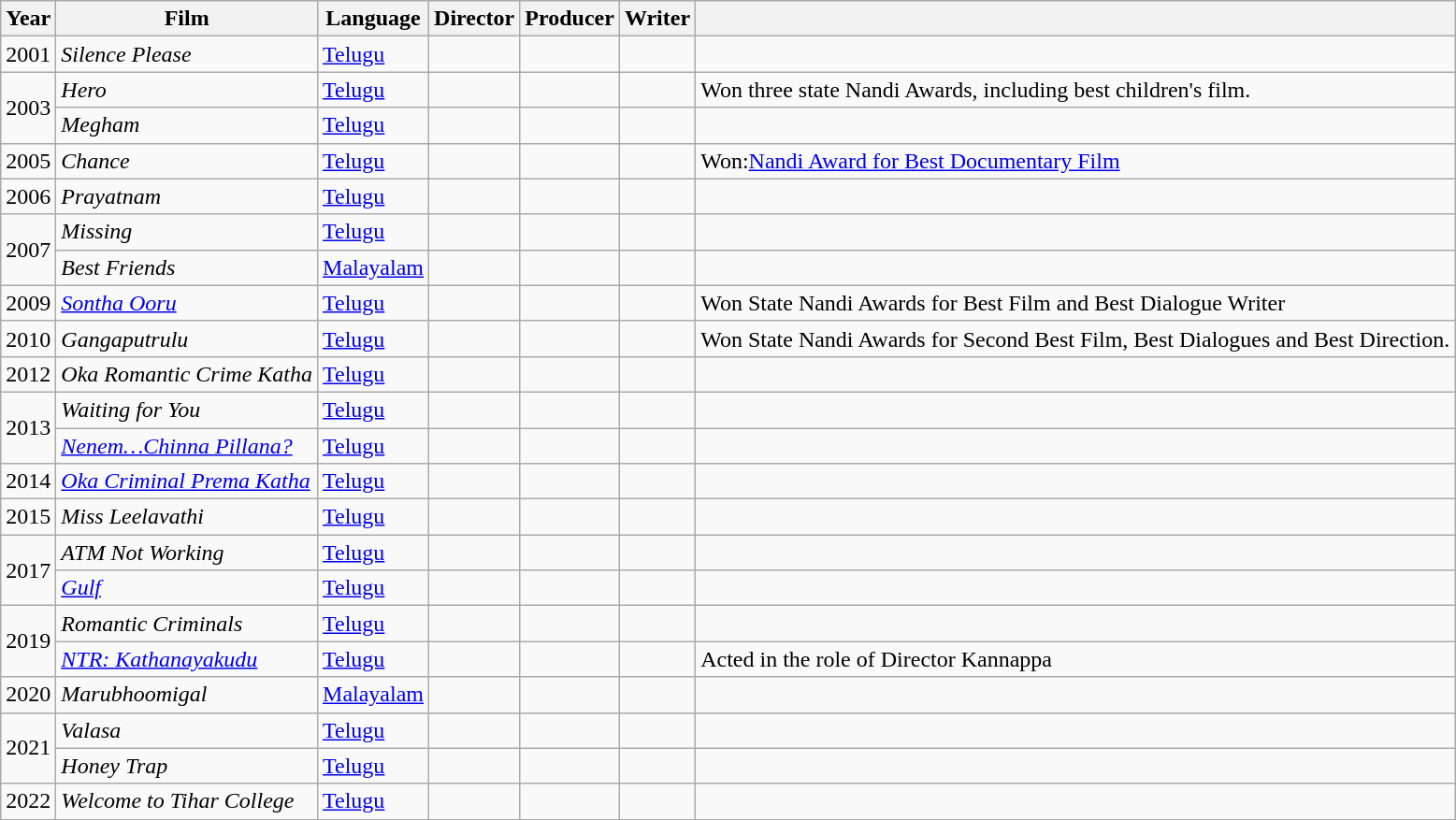<table class="wikitable sortable">
<tr>
<th>Year</th>
<th>Film</th>
<th>Language</th>
<th>Director</th>
<th>Producer</th>
<th>Writer</th>
<th></th>
</tr>
<tr>
<td>2001</td>
<td><em>Silence Please</em></td>
<td><a href='#'>Telugu</a></td>
<td></td>
<td></td>
<td></td>
<td></td>
</tr>
<tr>
<td rowspan="2">2003</td>
<td><em>Hero</em></td>
<td><a href='#'>Telugu</a></td>
<td></td>
<td></td>
<td></td>
<td>Won three state Nandi Awards, including best children's film.</td>
</tr>
<tr>
<td><em>Megham</em></td>
<td><a href='#'>Telugu</a></td>
<td></td>
<td></td>
<td></td>
<td></td>
</tr>
<tr>
<td>2005</td>
<td><em>Chance</em></td>
<td><a href='#'>Telugu</a></td>
<td></td>
<td></td>
<td></td>
<td>Won:<a href='#'>Nandi Award for Best Documentary Film</a></td>
</tr>
<tr>
<td>2006</td>
<td><em>Prayatnam</em></td>
<td><a href='#'>Telugu</a></td>
<td></td>
<td></td>
<td></td>
<td></td>
</tr>
<tr>
<td rowspan="2">2007</td>
<td><em>Missing</em></td>
<td><a href='#'>Telugu</a></td>
<td></td>
<td></td>
<td></td>
<td></td>
</tr>
<tr>
<td><em>Best Friends</em></td>
<td><a href='#'>Malayalam</a></td>
<td></td>
<td></td>
<td></td>
<td></td>
</tr>
<tr>
<td>2009</td>
<td><em><a href='#'>Sontha Ooru</a></em></td>
<td><a href='#'>Telugu</a></td>
<td></td>
<td></td>
<td></td>
<td>Won State Nandi Awards for Best Film and Best Dialogue Writer</td>
</tr>
<tr>
<td>2010</td>
<td><em>Gangaputrulu</em></td>
<td><a href='#'>Telugu</a></td>
<td></td>
<td></td>
<td></td>
<td>Won State Nandi Awards for Second Best Film, Best Dialogues and Best Direction.</td>
</tr>
<tr>
<td>2012</td>
<td><em>Oka Romantic Crime Katha</em></td>
<td><a href='#'>Telugu</a></td>
<td></td>
<td></td>
<td></td>
<td></td>
</tr>
<tr>
<td rowspan="2">2013</td>
<td><em>Waiting for You</em></td>
<td><a href='#'>Telugu</a></td>
<td></td>
<td></td>
<td></td>
<td></td>
</tr>
<tr>
<td><em><a href='#'>Nenem…Chinna Pillana?</a></em></td>
<td><a href='#'>Telugu</a></td>
<td></td>
<td></td>
<td></td>
<td></td>
</tr>
<tr>
<td>2014</td>
<td><em><a href='#'>Oka Criminal Prema Katha</a></em></td>
<td><a href='#'>Telugu</a></td>
<td></td>
<td></td>
<td></td>
<td></td>
</tr>
<tr>
<td>2015</td>
<td><em>Miss Leelavathi</em></td>
<td><a href='#'>Telugu</a></td>
<td></td>
<td></td>
<td></td>
<td></td>
</tr>
<tr>
<td rowspan="2">2017</td>
<td><em>ATM Not Working</em></td>
<td><a href='#'>Telugu</a></td>
<td></td>
<td></td>
<td></td>
<td></td>
</tr>
<tr>
<td><a href='#'><em>Gulf</em></a></td>
<td><a href='#'>Telugu</a></td>
<td></td>
<td></td>
<td></td>
<td></td>
</tr>
<tr>
<td rowspan="2">2019</td>
<td><em>Romantic Criminals</em></td>
<td><a href='#'>Telugu</a></td>
<td></td>
<td></td>
<td></td>
<td></td>
</tr>
<tr>
<td><em><a href='#'>NTR: Kathanayakudu</a></em></td>
<td><a href='#'>Telugu</a></td>
<td></td>
<td></td>
<td></td>
<td>Acted in the role of Director Kannappa</td>
</tr>
<tr>
<td>2020</td>
<td><em>Marubhoomigal</em></td>
<td><a href='#'>Malayalam</a></td>
<td></td>
<td></td>
<td></td>
<td></td>
</tr>
<tr>
<td rowspan="2">2021</td>
<td><em>Valasa</em></td>
<td><a href='#'>Telugu</a></td>
<td></td>
<td></td>
<td></td>
<td></td>
</tr>
<tr>
<td><em>Honey Trap</em></td>
<td><a href='#'>Telugu</a></td>
<td></td>
<td></td>
<td></td>
<td></td>
</tr>
<tr>
<td>2022</td>
<td><em>Welcome to Tihar College</em></td>
<td><a href='#'>Telugu</a></td>
<td></td>
<td></td>
<td></td>
<td></td>
</tr>
<tr>
</tr>
</table>
